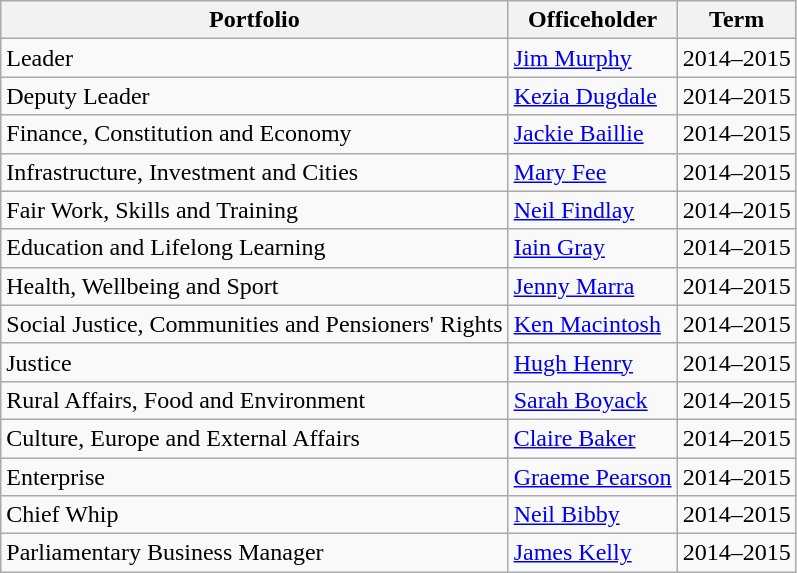<table class="wikitable">
<tr>
<th>Portfolio</th>
<th>Officeholder</th>
<th>Term</th>
</tr>
<tr>
<td>Leader</td>
<td><a href='#'>Jim Murphy</a></td>
<td>2014–2015</td>
</tr>
<tr>
<td>Deputy Leader</td>
<td><a href='#'>Kezia Dugdale</a></td>
<td>2014–2015</td>
</tr>
<tr>
<td>Finance, Constitution and Economy</td>
<td><a href='#'>Jackie Baillie</a></td>
<td>2014–2015</td>
</tr>
<tr>
<td>Infrastructure, Investment and Cities</td>
<td><a href='#'>Mary Fee</a></td>
<td>2014–2015</td>
</tr>
<tr>
<td>Fair Work, Skills and Training</td>
<td><a href='#'>Neil Findlay</a></td>
<td>2014–2015</td>
</tr>
<tr>
<td>Education and Lifelong Learning</td>
<td><a href='#'>Iain Gray</a></td>
<td>2014–2015</td>
</tr>
<tr>
<td>Health, Wellbeing and Sport</td>
<td><a href='#'>Jenny Marra</a></td>
<td>2014–2015</td>
</tr>
<tr>
<td>Social Justice, Communities and Pensioners' Rights</td>
<td><a href='#'>Ken Macintosh</a></td>
<td>2014–2015</td>
</tr>
<tr>
<td>Justice</td>
<td><a href='#'>Hugh Henry</a></td>
<td>2014–2015</td>
</tr>
<tr>
<td>Rural Affairs, Food and Environment</td>
<td><a href='#'>Sarah Boyack</a></td>
<td>2014–2015</td>
</tr>
<tr>
<td>Culture, Europe and External Affairs</td>
<td><a href='#'>Claire Baker</a></td>
<td>2014–2015</td>
</tr>
<tr>
<td>Enterprise</td>
<td><a href='#'>Graeme Pearson</a></td>
<td>2014–2015</td>
</tr>
<tr>
<td>Chief Whip</td>
<td><a href='#'>Neil Bibby</a></td>
<td>2014–2015</td>
</tr>
<tr>
<td>Parliamentary Business Manager</td>
<td><a href='#'>James Kelly</a></td>
<td>2014–2015</td>
</tr>
</table>
